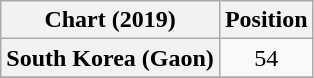<table class="wikitable sortable plainrowheaders" style="text-align:center">
<tr>
<th scope="col">Chart (2019)</th>
<th scope="col">Position</th>
</tr>
<tr>
<th scope="row">South Korea (Gaon) </th>
<td>54</td>
</tr>
<tr>
</tr>
</table>
